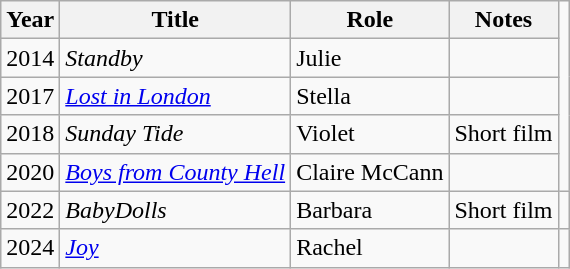<table class="wikitable">
<tr>
<th>Year</th>
<th>Title</th>
<th>Role</th>
<th>Notes</th>
</tr>
<tr>
<td>2014</td>
<td><em>Standby</em></td>
<td>Julie</td>
<td></td>
</tr>
<tr>
<td>2017</td>
<td><em><a href='#'>Lost in London</a></em></td>
<td>Stella</td>
<td></td>
</tr>
<tr>
<td>2018</td>
<td><em>Sunday Tide</em></td>
<td>Violet</td>
<td>Short film</td>
</tr>
<tr>
<td>2020</td>
<td><em><a href='#'>Boys from County Hell</a></em></td>
<td>Claire McCann</td>
<td></td>
</tr>
<tr>
<td>2022</td>
<td><em>BabyDolls</em></td>
<td>Barbara</td>
<td>Short film</td>
<td></td>
</tr>
<tr>
<td>2024</td>
<td><em><a href='#'>Joy</a></em></td>
<td>Rachel</td>
<td></td>
</tr>
</table>
